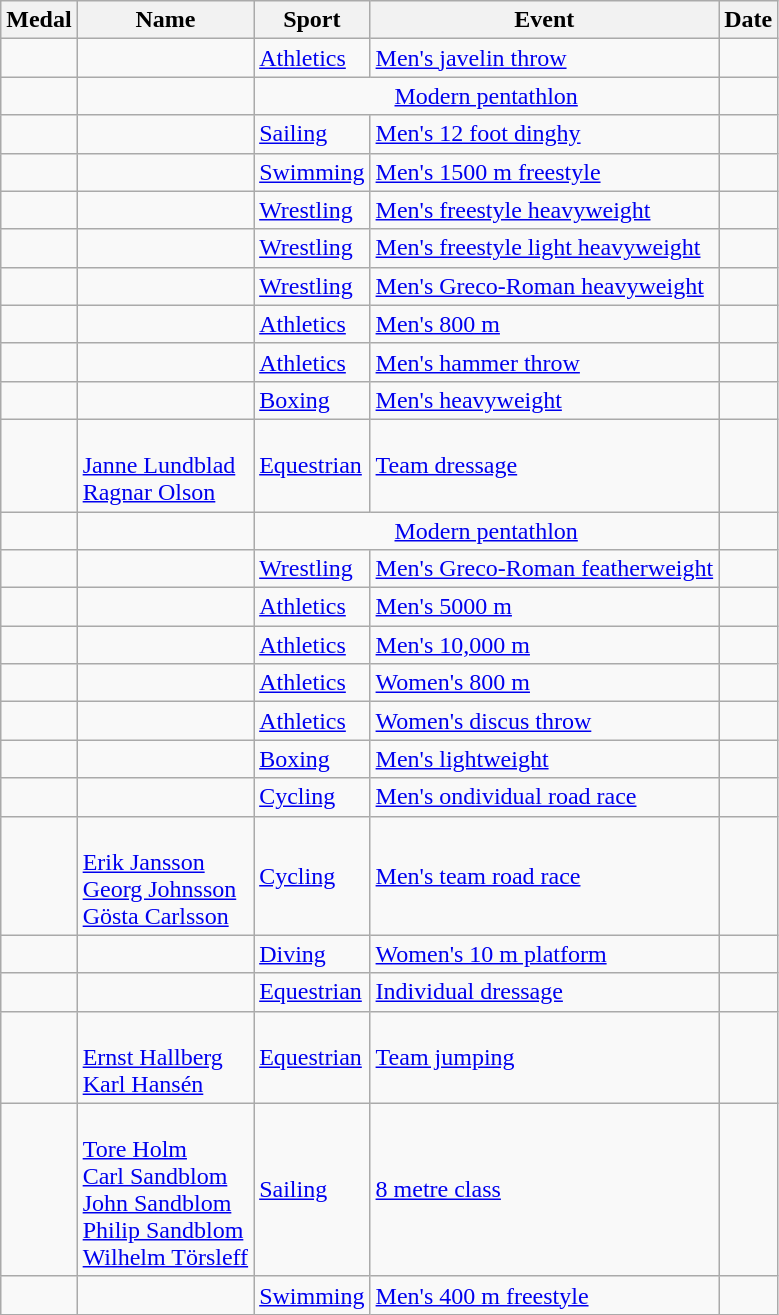<table class="wikitable sortable">
<tr>
<th>Medal</th>
<th>Name</th>
<th>Sport</th>
<th>Event</th>
<th>Date</th>
</tr>
<tr>
<td></td>
<td></td>
<td><a href='#'>Athletics</a></td>
<td><a href='#'>Men's javelin throw</a></td>
<td></td>
</tr>
<tr>
<td></td>
<td></td>
<td colspan=2 align=center><a href='#'>Modern pentathlon</a></td>
<td></td>
</tr>
<tr>
<td></td>
<td></td>
<td><a href='#'>Sailing</a></td>
<td><a href='#'>Men's 12 foot dinghy</a></td>
<td></td>
</tr>
<tr>
<td></td>
<td></td>
<td><a href='#'>Swimming</a></td>
<td><a href='#'>Men's 1500 m freestyle</a></td>
<td></td>
</tr>
<tr>
<td></td>
<td></td>
<td><a href='#'>Wrestling</a></td>
<td><a href='#'>Men's freestyle heavyweight</a></td>
<td></td>
</tr>
<tr>
<td></td>
<td></td>
<td><a href='#'>Wrestling</a></td>
<td><a href='#'>Men's freestyle light heavyweight</a></td>
<td></td>
</tr>
<tr>
<td></td>
<td></td>
<td><a href='#'>Wrestling</a></td>
<td><a href='#'>Men's Greco-Roman heavyweight</a></td>
<td></td>
</tr>
<tr>
<td></td>
<td></td>
<td><a href='#'>Athletics</a></td>
<td><a href='#'>Men's 800 m</a></td>
<td></td>
</tr>
<tr>
<td></td>
<td></td>
<td><a href='#'>Athletics</a></td>
<td><a href='#'>Men's hammer throw</a></td>
<td></td>
</tr>
<tr>
<td></td>
<td></td>
<td><a href='#'>Boxing</a></td>
<td><a href='#'>Men's heavyweight</a></td>
<td></td>
</tr>
<tr>
<td></td>
<td><br><a href='#'>Janne Lundblad</a><br><a href='#'>Ragnar Olson</a></td>
<td><a href='#'>Equestrian</a></td>
<td><a href='#'>Team dressage</a></td>
<td></td>
</tr>
<tr>
<td></td>
<td></td>
<td colspan=2 align=center><a href='#'>Modern pentathlon</a></td>
<td></td>
</tr>
<tr>
<td></td>
<td></td>
<td><a href='#'>Wrestling</a></td>
<td><a href='#'>Men's Greco-Roman featherweight</a></td>
<td></td>
</tr>
<tr>
<td></td>
<td></td>
<td><a href='#'>Athletics</a></td>
<td><a href='#'>Men's 5000 m</a></td>
<td></td>
</tr>
<tr>
<td></td>
<td></td>
<td><a href='#'>Athletics</a></td>
<td><a href='#'>Men's 10,000 m</a></td>
<td></td>
</tr>
<tr>
<td></td>
<td></td>
<td><a href='#'>Athletics</a></td>
<td><a href='#'>Women's 800 m</a></td>
<td></td>
</tr>
<tr>
<td></td>
<td></td>
<td><a href='#'>Athletics</a></td>
<td><a href='#'>Women's discus throw</a></td>
<td></td>
</tr>
<tr>
<td></td>
<td></td>
<td><a href='#'>Boxing</a></td>
<td><a href='#'>Men's lightweight</a></td>
<td></td>
</tr>
<tr>
<td></td>
<td></td>
<td><a href='#'>Cycling</a></td>
<td><a href='#'>Men's ondividual road race</a></td>
<td></td>
</tr>
<tr>
<td></td>
<td><br><a href='#'>Erik Jansson</a><br><a href='#'>Georg Johnsson</a><br><a href='#'>Gösta Carlsson</a></td>
<td><a href='#'>Cycling</a></td>
<td><a href='#'>Men's team road race</a></td>
<td></td>
</tr>
<tr>
<td></td>
<td></td>
<td><a href='#'>Diving</a></td>
<td><a href='#'>Women's 10 m platform</a></td>
<td></td>
</tr>
<tr>
<td></td>
<td></td>
<td><a href='#'>Equestrian</a></td>
<td><a href='#'>Individual dressage</a></td>
<td></td>
</tr>
<tr>
<td></td>
<td><br><a href='#'>Ernst Hallberg</a><br><a href='#'>Karl Hansén</a></td>
<td><a href='#'>Equestrian</a></td>
<td><a href='#'>Team jumping</a></td>
<td></td>
</tr>
<tr Clarence Hammar>
<td></td>
<td><br><a href='#'>Tore Holm</a><br><a href='#'>Carl Sandblom</a><br><a href='#'>John Sandblom</a><br><a href='#'>Philip Sandblom</a><br><a href='#'>Wilhelm Törsleff</a></td>
<td><a href='#'>Sailing</a></td>
<td><a href='#'>8 metre class</a></td>
<td></td>
</tr>
<tr>
<td></td>
<td></td>
<td><a href='#'>Swimming</a></td>
<td><a href='#'>Men's 400 m freestyle</a></td>
<td></td>
</tr>
</table>
